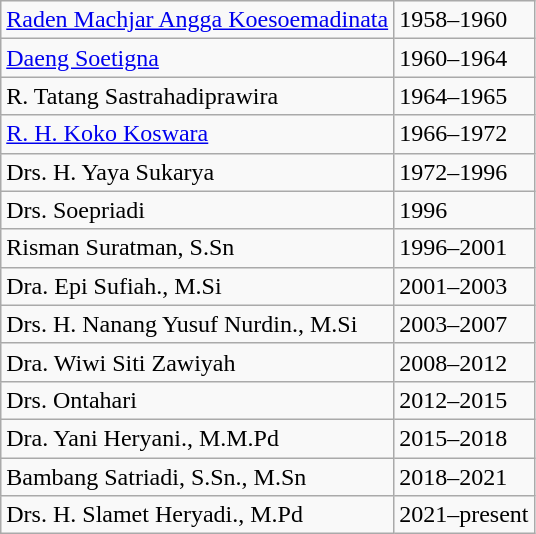<table class="wikitable">
<tr>
<td><a href='#'>Raden Machjar Angga Koesoemadinata</a></td>
<td>1958–1960</td>
</tr>
<tr>
<td><a href='#'>Daeng Soetigna</a></td>
<td>1960–1964</td>
</tr>
<tr>
<td>R. Tatang Sastrahadiprawira</td>
<td>1964–1965</td>
</tr>
<tr>
<td><a href='#'>R. H. Koko Koswara</a></td>
<td>1966–1972</td>
</tr>
<tr>
<td>Drs. H. Yaya Sukarya</td>
<td>1972–1996</td>
</tr>
<tr>
<td>Drs. Soepriadi</td>
<td>1996</td>
</tr>
<tr>
<td>Risman Suratman, S.Sn</td>
<td>1996–2001</td>
</tr>
<tr>
<td>Dra. Epi Sufiah., M.Si</td>
<td>2001–2003</td>
</tr>
<tr>
<td>Drs. H. Nanang Yusuf Nurdin., M.Si</td>
<td>2003–2007</td>
</tr>
<tr>
<td>Dra. Wiwi Siti Zawiyah</td>
<td>2008–2012</td>
</tr>
<tr>
<td>Drs. Ontahari</td>
<td>2012–2015</td>
</tr>
<tr>
<td>Dra. Yani Heryani., M.M.Pd</td>
<td>2015–2018</td>
</tr>
<tr>
<td>Bambang Satriadi, S.Sn., M.Sn</td>
<td>2018–2021</td>
</tr>
<tr>
<td>Drs. H. Slamet Heryadi., M.Pd</td>
<td>2021–present</td>
</tr>
</table>
